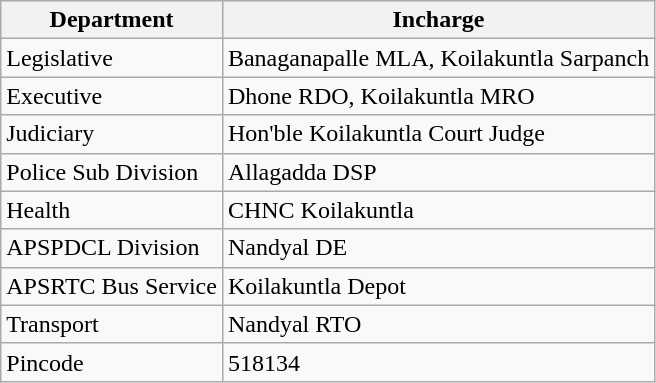<table class="wikitable">
<tr>
<th>Department</th>
<th>Incharge</th>
</tr>
<tr>
<td>Legislative</td>
<td>Banaganapalle MLA, Koilakuntla Sarpanch</td>
</tr>
<tr>
<td>Executive</td>
<td>Dhone RDO, Koilakuntla MRO</td>
</tr>
<tr>
<td>Judiciary</td>
<td>Hon'ble Koilakuntla Court Judge</td>
</tr>
<tr>
<td>Police Sub Division</td>
<td>Allagadda DSP</td>
</tr>
<tr>
<td>Health</td>
<td>CHNC Koilakuntla</td>
</tr>
<tr>
<td>APSPDCL Division</td>
<td>Nandyal DE</td>
</tr>
<tr>
<td>APSRTC Bus Service</td>
<td>Koilakuntla Depot</td>
</tr>
<tr>
<td>Transport</td>
<td>Nandyal RTO</td>
</tr>
<tr>
<td>Pincode</td>
<td>518134</td>
</tr>
</table>
